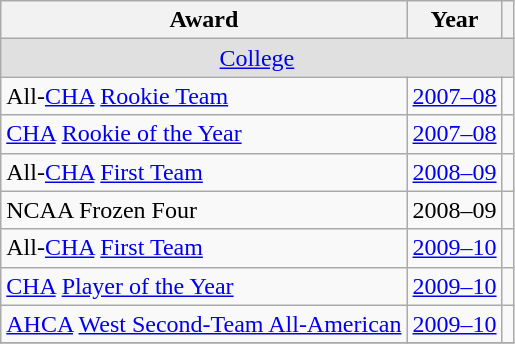<table class="wikitable">
<tr>
<th>Award</th>
<th>Year</th>
<th></th>
</tr>
<tr ALIGN="center" bgcolor="#e0e0e0">
<td colspan="3"><a href='#'>College</a></td>
</tr>
<tr>
<td>All-<a href='#'>CHA</a> <a href='#'>Rookie Team</a></td>
<td><a href='#'>2007–08</a></td>
<td></td>
</tr>
<tr>
<td><a href='#'>CHA</a> <a href='#'>Rookie of the Year</a></td>
<td><a href='#'>2007–08</a></td>
<td></td>
</tr>
<tr>
<td>All-<a href='#'>CHA</a> <a href='#'>First Team</a></td>
<td><a href='#'>2008–09</a></td>
<td></td>
</tr>
<tr>
<td>NCAA Frozen Four</td>
<td>2008–09</td>
<td></td>
</tr>
<tr>
<td>All-<a href='#'>CHA</a> <a href='#'>First Team</a></td>
<td><a href='#'>2009–10</a></td>
<td></td>
</tr>
<tr>
<td><a href='#'>CHA</a> <a href='#'>Player of the Year</a></td>
<td><a href='#'>2009–10</a></td>
<td></td>
</tr>
<tr>
<td><a href='#'>AHCA</a> <a href='#'>West Second-Team All-American</a></td>
<td><a href='#'>2009–10</a></td>
<td></td>
</tr>
<tr>
</tr>
</table>
